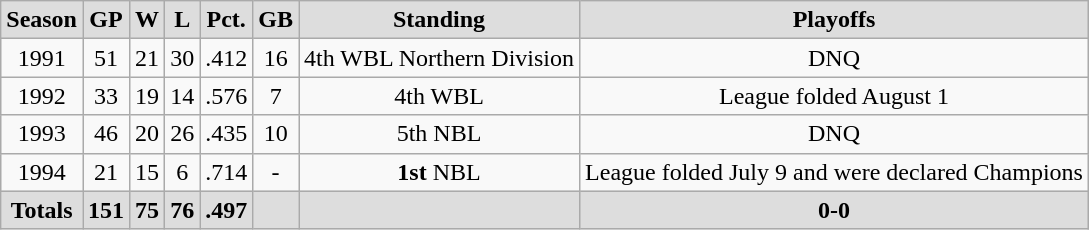<table class="wikitable">
<tr align="center"  bgcolor="#dddddd">
<td><strong>Season</strong></td>
<td><strong>GP</strong></td>
<td><strong>W</strong></td>
<td><strong>L</strong></td>
<td><strong>Pct.</strong></td>
<td><strong>GB</strong></td>
<td><strong>Standing</strong></td>
<td><strong>Playoffs</strong></td>
</tr>
<tr align="center">
<td>1991</td>
<td>51</td>
<td>21</td>
<td>30</td>
<td>.412</td>
<td>16</td>
<td>4th WBL Northern Division</td>
<td>DNQ</td>
</tr>
<tr align="center">
<td>1992</td>
<td>33</td>
<td>19</td>
<td>14</td>
<td>.576</td>
<td>7</td>
<td>4th WBL</td>
<td>League folded August 1</td>
</tr>
<tr align="center">
<td>1993</td>
<td>46</td>
<td>20</td>
<td>26</td>
<td>.435</td>
<td>10</td>
<td>5th NBL</td>
<td>DNQ</td>
</tr>
<tr align="center">
<td>1994</td>
<td>21</td>
<td>15</td>
<td>6</td>
<td>.714</td>
<td>-</td>
<td><strong>1st</strong> NBL</td>
<td>League folded July 9 and were declared Champions </td>
</tr>
<tr align="center"style="font-weight:bold; background:#ddd;" |>
<td>Totals</td>
<td><strong>151</strong></td>
<td><strong>75</strong></td>
<td><strong>76</strong></td>
<td><strong>.497</strong></td>
<td></td>
<td></td>
<td>0-0</td>
</tr>
</table>
